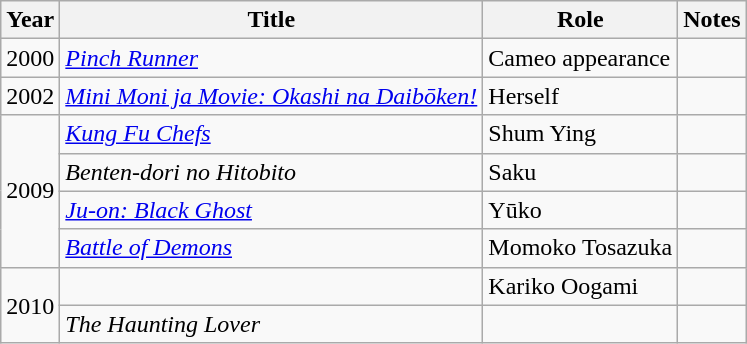<table class="wikitable">
<tr>
<th>Year</th>
<th>Title</th>
<th>Role</th>
<th>Notes</th>
</tr>
<tr>
<td>2000</td>
<td><em><a href='#'>Pinch Runner</a></em></td>
<td>Cameo appearance</td>
<td></td>
</tr>
<tr>
<td>2002</td>
<td><em><a href='#'>Mini Moni ja Movie: Okashi na Daibōken!</a></em></td>
<td>Herself</td>
<td></td>
</tr>
<tr>
<td rowspan=4>2009</td>
<td><em><a href='#'>Kung Fu Chefs</a></em></td>
<td>Shum Ying</td>
<td></td>
</tr>
<tr>
<td><em>Benten-dori no Hitobito</em></td>
<td>Saku</td>
<td></td>
</tr>
<tr>
<td><em><a href='#'>Ju-on: Black Ghost</a></em></td>
<td>Yūko</td>
<td></td>
</tr>
<tr>
<td><em><a href='#'>Battle of Demons</a></em></td>
<td>Momoko Tosazuka</td>
<td></td>
</tr>
<tr>
<td rowspan=2>2010</td>
<td></td>
<td>Kariko Oogami</td>
<td></td>
</tr>
<tr>
<td><em>The Haunting Lover</em></td>
<td></td>
<td></td>
</tr>
</table>
